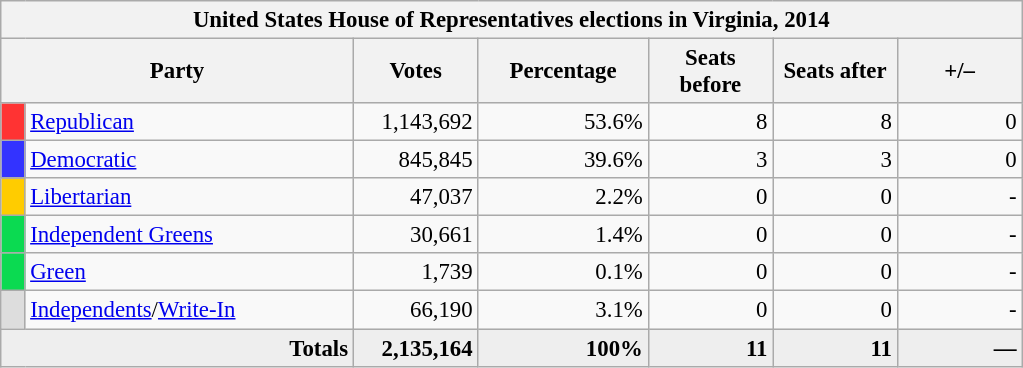<table class="wikitable" style="font-size:95%;">
<tr>
<th colspan="7">United States House of Representatives elections in Virginia, 2014</th>
</tr>
<tr>
<th colspan=2 style="width: 15em">Party</th>
<th style="width: 5em">Votes</th>
<th style="width: 7em">Percentage</th>
<th style="width: 5em">Seats before</th>
<th style="width: 5em">Seats after</th>
<th style="width: 5em">+/–</th>
</tr>
<tr>
<th style="background:#f33; width:3px;"></th>
<td style="width: 130px"><a href='#'>Republican</a></td>
<td style="text-align:right;">1,143,692</td>
<td style="text-align:right;">53.6%</td>
<td style="text-align:right;">8</td>
<td style="text-align:right;">8</td>
<td style="text-align:right;">0</td>
</tr>
<tr>
<th style="background:#33f; width:3px;"></th>
<td style="width: 130px"><a href='#'>Democratic</a></td>
<td style="text-align:right;">845,845</td>
<td style="text-align:right;">39.6%</td>
<td style="text-align:right;">3</td>
<td style="text-align:right;">3</td>
<td style="text-align:right;">0</td>
</tr>
<tr>
<th style="background:#fc0; width:3px;"></th>
<td style="width: 130px"><a href='#'>Libertarian</a></td>
<td style="text-align:right;">47,037</td>
<td style="text-align:right;">2.2%</td>
<td style="text-align:right;">0</td>
<td style="text-align:right;">0</td>
<td style="text-align:right;">-</td>
</tr>
<tr>
<th style="background:#0bda51; width:3px;"></th>
<td style="width: 130px"><a href='#'>Independent Greens</a></td>
<td style="text-align:right;">30,661</td>
<td style="text-align:right;">1.4%</td>
<td style="text-align:right;">0</td>
<td style="text-align:right;">0</td>
<td style="text-align:right;">-</td>
</tr>
<tr>
<th style="background:#0bda51; width:3px;"></th>
<td style="width: 130px"><a href='#'>Green</a></td>
<td style="text-align:right;">1,739</td>
<td style="text-align:right;">0.1%</td>
<td style="text-align:right;">0</td>
<td style="text-align:right;">0</td>
<td style="text-align:right;">-</td>
</tr>
<tr>
<th style="background:#ddd; width:3px;"></th>
<td style="width: 130px"><a href='#'>Independents</a>/<a href='#'>Write-In</a></td>
<td style="text-align:right;">66,190</td>
<td style="text-align:right;">3.1%</td>
<td style="text-align:right;">0</td>
<td style="text-align:right;">0</td>
<td style="text-align:right;">-</td>
</tr>
<tr style="background:#eee; text-align:right;">
<td colspan="2"><strong>Totals</strong></td>
<td><strong>2,135,164</strong></td>
<td><strong>100%</strong></td>
<td><strong>11</strong></td>
<td><strong>11</strong></td>
<td><strong>—</strong></td>
</tr>
</table>
